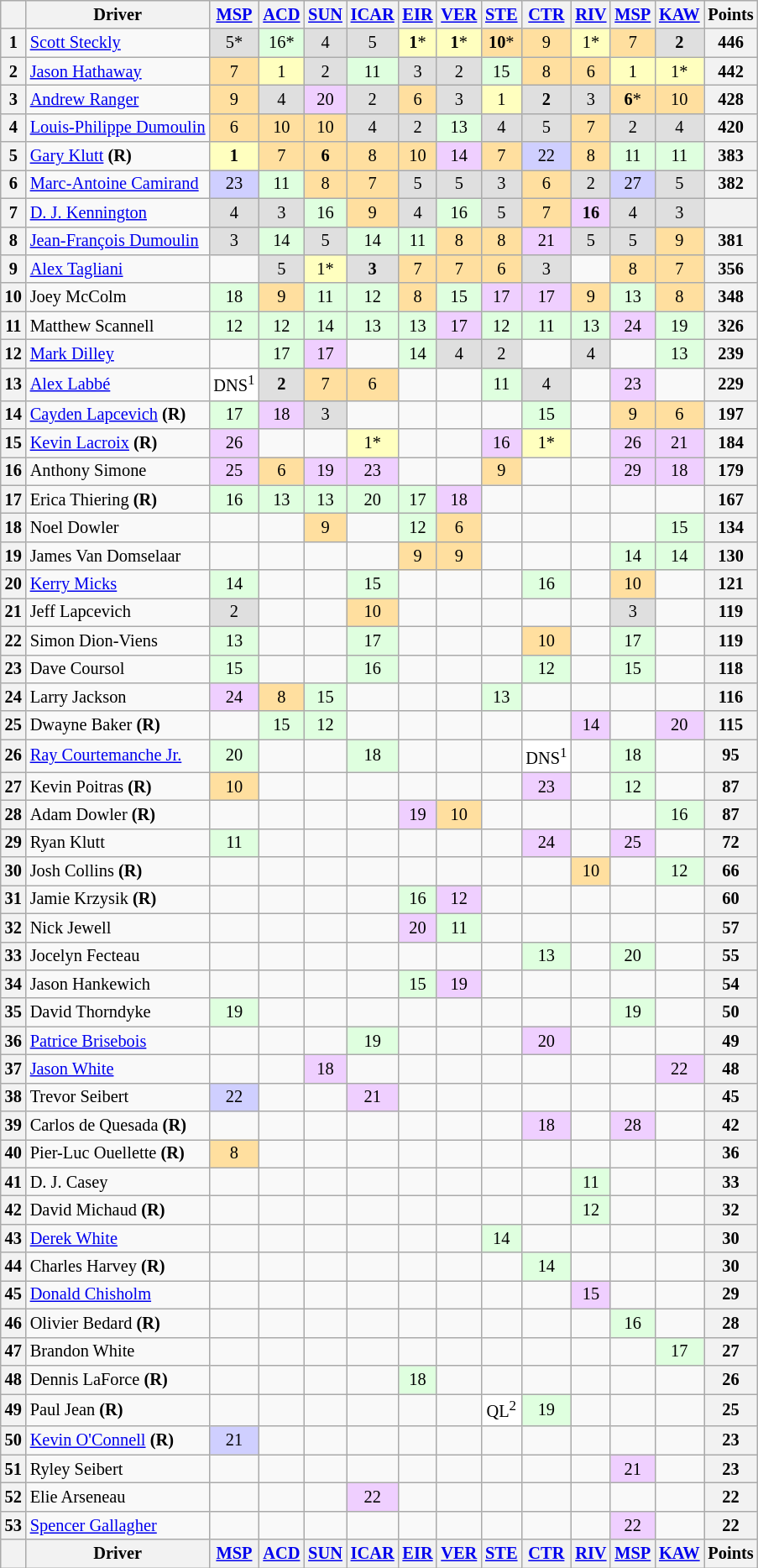<table class="wikitable" style="font-size:85%; text-align:center;">
<tr valign="center">
<th valign="middle"></th>
<th valign="middle">Driver</th>
<th><a href='#'>MSP</a></th>
<th><a href='#'>ACD</a></th>
<th><a href='#'>SUN</a></th>
<th><a href='#'>ICAR</a></th>
<th><a href='#'>EIR</a></th>
<th><a href='#'>VER</a></th>
<th><a href='#'>STE</a></th>
<th><a href='#'>CTR</a></th>
<th><a href='#'>RIV</a></th>
<th><a href='#'>MSP</a></th>
<th><a href='#'>KAW</a></th>
<th valign="middle">Points</th>
</tr>
<tr>
<th>1</th>
<td align="left"><a href='#'>Scott Steckly</a></td>
<td style="background:#DFDFDF;">5*</td>
<td style="background:#DFFFDF;">16*</td>
<td style="background:#DFDFDF;">4</td>
<td style="background:#DFDFDF;">5</td>
<td style="background:#FFFFBF;"><strong>1</strong>*</td>
<td style="background:#FFFFBF;"><strong>1</strong>*</td>
<td style="background:#FFDF9F;"><strong>10</strong>*</td>
<td style="background:#FFDF9F;">9</td>
<td style="background:#FFFFBF;">1*</td>
<td style="background:#FFDF9F;">7</td>
<td style="background:#DFDFDF;"><strong>2</strong></td>
<th>446</th>
</tr>
<tr>
<th>2</th>
<td align="left"><a href='#'>Jason Hathaway</a></td>
<td style="background:#FFDF9F;">7</td>
<td style="background:#FFFFBF;">1</td>
<td style="background:#DFDFDF;">2</td>
<td style="background:#DFFFDF;">11</td>
<td style="background:#DFDFDF;">3</td>
<td style="background:#DFDFDF;">2</td>
<td style="background:#DFFFDF;">15</td>
<td style="background:#FFDF9F;">8</td>
<td style="background:#FFDF9F;">6</td>
<td style="background:#FFFFBF;">1</td>
<td style="background:#FFFFBF;">1*</td>
<th>442</th>
</tr>
<tr>
<th>3</th>
<td align="left"><a href='#'>Andrew Ranger</a></td>
<td style="background:#FFDF9F;">9</td>
<td style="background:#DFDFDF;">4</td>
<td style="background:#EFCFFF;">20</td>
<td style="background:#DFDFDF;">2</td>
<td style="background:#FFDF9F;">6</td>
<td style="background:#DFDFDF;">3</td>
<td style="background:#FFFFBF;">1</td>
<td style="background:#DFDFDF;"><strong>2</strong></td>
<td style="background:#DFDFDF;">3</td>
<td style="background:#FFDF9F;"><strong>6</strong>*</td>
<td style="background:#FFDF9F;">10</td>
<th>428</th>
</tr>
<tr>
<th>4</th>
<td align="left"><a href='#'>Louis-Philippe Dumoulin</a></td>
<td style="background:#FFDF9F;">6</td>
<td style="background:#FFDF9F;">10</td>
<td style="background:#FFDF9F;">10</td>
<td style="background:#DFDFDF;">4</td>
<td style="background:#DFDFDF;">2</td>
<td style="background:#DFFFDF;">13</td>
<td style="background:#DFDFDF;">4</td>
<td style="background:#DFDFDF;">5</td>
<td style="background:#FFDF9F;">7</td>
<td style="background:#DFDFDF;">2</td>
<td style="background:#DFDFDF;">4</td>
<th>420</th>
</tr>
<tr>
<th>5</th>
<td align="left"><a href='#'>Gary Klutt</a> <strong>(R)</strong></td>
<td style="background:#FFFFBF;"><strong>1</strong></td>
<td style="background:#FFDF9F;">7</td>
<td style="background:#FFDF9F;"><strong>6</strong></td>
<td style="background:#FFDF9F;">8</td>
<td style="background:#FFDF9F;">10</td>
<td style="background:#EFCFFF;">14</td>
<td style="background:#FFDF9F;">7</td>
<td style="background:#CFCFFF;">22</td>
<td style="background:#FFDF9F;">8</td>
<td style="background:#DFFFDF;">11</td>
<td style="background:#DFFFDF;">11</td>
<th>383</th>
</tr>
<tr>
<th>6</th>
<td align="left"><a href='#'>Marc-Antoine Camirand</a></td>
<td style="background:#CFCFFF;">23</td>
<td style="background:#DFFFDF;">11</td>
<td style="background:#FFDF9F;">8</td>
<td style="background:#FFDF9F;">7</td>
<td style="background:#DFDFDF;">5</td>
<td style="background:#DFDFDF;">5</td>
<td style="background:#DFDFDF;">3</td>
<td style="background:#FFDF9F;">6</td>
<td style="background:#DFDFDF;">2</td>
<td style="background:#CFCFFF;">27</td>
<td style="background:#DFDFDF;">5</td>
<th>382</th>
</tr>
<tr>
<th>7</th>
<td align="left"><a href='#'>D. J. Kennington</a></td>
<td style="background:#DFDFDF;">4</td>
<td style="background:#DFDFDF;">3</td>
<td style="background:#DFFFDF;">16</td>
<td style="background:#FFDF9F;">9</td>
<td style="background:#DFDFDF;">4</td>
<td style="background:#DFFFDF;">16</td>
<td style="background:#DFDFDF;">5</td>
<td style="background:#FFDF9F;">7</td>
<td style="background:#EFCFFF;"><strong>16</strong></td>
<td style="background:#DFDFDF;">4</td>
<td style="background:#DFDFDF;">3</td>
<th></th>
</tr>
<tr>
<th>8</th>
<td align="left"><a href='#'>Jean-François Dumoulin</a></td>
<td style="background:#DFDFDF;">3</td>
<td style="background:#DFFFDF;">14</td>
<td style="background:#DFDFDF;">5</td>
<td style="background:#DFFFDF;">14</td>
<td style="background:#DFFFDF;">11</td>
<td style="background:#FFDF9F;">8</td>
<td style="background:#FFDF9F;">8</td>
<td style="background:#EFCFFF;">21</td>
<td style="background:#DFDFDF;">5</td>
<td style="background:#DFDFDF;">5</td>
<td style="background:#FFDF9F;">9</td>
<th>381</th>
</tr>
<tr>
<th>9</th>
<td align="left"><a href='#'>Alex Tagliani</a></td>
<td></td>
<td style="background:#DFDFDF;">5</td>
<td style="background:#FFFFBF;">1*</td>
<td style="background:#DFDFDF;"><strong>3</strong></td>
<td style="background:#FFDF9F;">7</td>
<td style="background:#FFDF9F;">7</td>
<td style="background:#FFDF9F;">6</td>
<td style="background:#DFDFDF;">3</td>
<td></td>
<td style="background:#FFDF9F;">8</td>
<td style="background:#FFDF9F;">7</td>
<th>356</th>
</tr>
<tr>
<th>10</th>
<td align="left">Joey McColm</td>
<td style="background:#DFFFDF;">18</td>
<td style="background:#FFDF9F;">9</td>
<td style="background:#DFFFDF;">11</td>
<td style="background:#DFFFDF;">12</td>
<td style="background:#FFDF9F;">8</td>
<td style="background:#DFFFDF;">15</td>
<td style="background:#EFCFFF;">17</td>
<td style="background:#EFCFFF;">17</td>
<td style="background:#FFDF9F;">9</td>
<td style="background:#DFFFDF;">13</td>
<td style="background:#FFDF9F;">8</td>
<th>348</th>
</tr>
<tr>
<th>11</th>
<td align="left">Matthew Scannell</td>
<td style="background:#DFFFDF;">12</td>
<td style="background:#DFFFDF;">12</td>
<td style="background:#DFFFDF;">14</td>
<td style="background:#DFFFDF;">13</td>
<td style="background:#DFFFDF;">13</td>
<td style="background:#EFCFFF;">17</td>
<td style="background:#DFFFDF;">12</td>
<td style="background:#DFFFDF;">11</td>
<td style="background:#DFFFDF;">13</td>
<td style="background:#EFCFFF;">24</td>
<td style="background:#DFFFDF;">19</td>
<th>326</th>
</tr>
<tr>
<th>12</th>
<td align="left"><a href='#'>Mark Dilley</a></td>
<td></td>
<td style="background:#DFFFDF;">17</td>
<td style="background:#EFCFFF;">17</td>
<td></td>
<td style="background:#DFFFDF;">14</td>
<td style="background:#DFDFDF;">4</td>
<td style="background:#DFDFDF;">2</td>
<td></td>
<td style="background:#DFDFDF;">4</td>
<td></td>
<td style="background:#DFFFDF;">13</td>
<th>239</th>
</tr>
<tr>
<th>13</th>
<td align="left"><a href='#'>Alex Labbé</a></td>
<td style="background:#FFFFFF;">DNS<sup>1</sup></td>
<td style="background:#DFDFDF;"><strong>2</strong></td>
<td style="background:#FFDF9F;">7</td>
<td style="background:#FFDF9F;">6</td>
<td></td>
<td></td>
<td style="background:#DFFFDF;">11</td>
<td style="background:#DFDFDF;">4</td>
<td></td>
<td style="background:#EFCFFF;">23</td>
<td></td>
<th>229</th>
</tr>
<tr>
<th>14</th>
<td align="left"><a href='#'>Cayden Lapcevich</a> <strong>(R)</strong></td>
<td style="background:#DFFFDF;">17</td>
<td style="background:#EFCFFF;">18</td>
<td style="background:#DFDFDF;">3</td>
<td></td>
<td></td>
<td></td>
<td></td>
<td style="background:#DFFFDF;">15</td>
<td></td>
<td style="background:#FFDF9F;">9</td>
<td style="background:#FFDF9F;">6</td>
<th>197</th>
</tr>
<tr>
<th>15</th>
<td align="left"><a href='#'>Kevin Lacroix</a> <strong>(R)</strong></td>
<td style="background:#EFCFFF;">26</td>
<td></td>
<td></td>
<td style="background:#FFFFBF;">1*</td>
<td></td>
<td></td>
<td style="background:#EFCFFF;">16</td>
<td style="background:#FFFFBF;">1*</td>
<td></td>
<td style="background:#EFCFFF;">26</td>
<td style="background:#EFCFFF;">21</td>
<th>184</th>
</tr>
<tr>
<th>16</th>
<td align="left">Anthony Simone</td>
<td style="background:#EFCFFF;">25</td>
<td style="background:#FFDF9F;">6</td>
<td style="background:#EFCFFF;">19</td>
<td style="background:#EFCFFF;">23</td>
<td></td>
<td></td>
<td style="background:#FFDF9F;">9</td>
<td></td>
<td></td>
<td style="background:#EFCFFF;">29</td>
<td style="background:#EFCFFF;">18</td>
<th>179</th>
</tr>
<tr>
<th>17</th>
<td align="left">Erica Thiering <strong>(R)</strong></td>
<td style="background:#DFFFDF;">16</td>
<td style="background:#DFFFDF;">13</td>
<td style="background:#DFFFDF;">13</td>
<td style="background:#DFFFDF;">20</td>
<td style="background:#DFFFDF;">17</td>
<td style="background:#EFCFFF;">18</td>
<td></td>
<td></td>
<td></td>
<td></td>
<td></td>
<th>167</th>
</tr>
<tr>
<th>18</th>
<td align="left">Noel Dowler</td>
<td></td>
<td></td>
<td style="background:#FFDF9F;">9</td>
<td></td>
<td style="background:#DFFFDF;">12</td>
<td style="background:#FFDF9F;">6</td>
<td></td>
<td></td>
<td></td>
<td></td>
<td style="background:#DFFFDF;">15</td>
<th>134</th>
</tr>
<tr>
<th>19</th>
<td align="left">James Van Domselaar</td>
<td></td>
<td></td>
<td></td>
<td></td>
<td style="background:#FFDF9F;">9</td>
<td style="background:#FFDF9F;">9</td>
<td></td>
<td></td>
<td></td>
<td style="background:#DFFFDF;">14</td>
<td style="background:#DFFFDF;">14</td>
<th>130</th>
</tr>
<tr>
<th>20</th>
<td align="left"><a href='#'>Kerry Micks</a></td>
<td style="background:#DFFFDF;">14</td>
<td></td>
<td></td>
<td style="background:#DFFFDF;">15</td>
<td></td>
<td></td>
<td></td>
<td style="background:#DFFFDF;">16</td>
<td></td>
<td style="background:#FFDF9F;">10</td>
<td></td>
<th>121</th>
</tr>
<tr>
<th>21</th>
<td align="left">Jeff Lapcevich</td>
<td style="background:#DFDFDF;">2</td>
<td></td>
<td></td>
<td style="background:#FFDF9F;">10</td>
<td></td>
<td></td>
<td></td>
<td></td>
<td></td>
<td style="background:#DFDFDF;">3</td>
<td></td>
<th>119</th>
</tr>
<tr>
<th>22</th>
<td align="left">Simon Dion-Viens</td>
<td style="background:#DFFFDF;">13</td>
<td></td>
<td></td>
<td style="background:#DFFFDF;">17</td>
<td></td>
<td></td>
<td></td>
<td style="background:#FFDF9F;">10</td>
<td></td>
<td style="background:#DFFFDF;">17</td>
<td></td>
<th>119</th>
</tr>
<tr>
<th>23</th>
<td align="left">Dave Coursol</td>
<td style="background:#DFFFDF;">15</td>
<td></td>
<td></td>
<td style="background:#DFFFDF;">16</td>
<td></td>
<td></td>
<td></td>
<td style="background:#DFFFDF;">12</td>
<td></td>
<td style="background:#DFFFDF;">15</td>
<td></td>
<th>118</th>
</tr>
<tr>
<th>24</th>
<td align="left">Larry Jackson</td>
<td style="background:#EFCFFF;">24</td>
<td style="background:#FFDF9F;">8</td>
<td style="background:#DFFFDF;">15</td>
<td></td>
<td></td>
<td></td>
<td style="background:#DFFFDF;">13</td>
<td></td>
<td></td>
<td></td>
<td></td>
<th>116</th>
</tr>
<tr>
<th>25</th>
<td align="left">Dwayne Baker <strong>(R)</strong></td>
<td></td>
<td style="background:#DFFFDF;">15</td>
<td style="background:#DFFFDF;">12</td>
<td></td>
<td></td>
<td></td>
<td></td>
<td></td>
<td style="background:#EFCFFF;">14</td>
<td></td>
<td style="background:#EFCFFF;">20</td>
<th>115</th>
</tr>
<tr>
<th>26</th>
<td align="left"><a href='#'>Ray Courtemanche Jr.</a></td>
<td style="background:#DFFFDF;">20</td>
<td></td>
<td></td>
<td style="background:#DFFFDF;">18</td>
<td></td>
<td></td>
<td></td>
<td style="background:#FFFFFF;">DNS<sup>1</sup></td>
<td></td>
<td style="background:#DFFFDF;">18</td>
<td></td>
<th>95</th>
</tr>
<tr>
<th>27</th>
<td align="left">Kevin Poitras <strong>(R)</strong></td>
<td style="background:#FFDF9F;">10</td>
<td></td>
<td></td>
<td></td>
<td></td>
<td></td>
<td></td>
<td style="background:#EFCFFF;">23</td>
<td></td>
<td style="background:#DFFFDF;">12</td>
<td></td>
<th>87</th>
</tr>
<tr>
<th>28</th>
<td align="left">Adam Dowler <strong>(R)</strong></td>
<td></td>
<td></td>
<td></td>
<td></td>
<td style="background:#EFCFFF;">19</td>
<td style="background:#FFDF9F;">10</td>
<td></td>
<td></td>
<td></td>
<td></td>
<td style="background:#DFFFDF;">16</td>
<th>87</th>
</tr>
<tr>
<th>29</th>
<td align="left">Ryan Klutt</td>
<td style="background:#DFFFDF;">11</td>
<td></td>
<td></td>
<td></td>
<td></td>
<td></td>
<td></td>
<td style="background:#EFCFFF;">24</td>
<td></td>
<td style="background:#EFCFFF;">25</td>
<td></td>
<th>72</th>
</tr>
<tr>
<th>30</th>
<td align="left">Josh Collins <strong>(R)</strong></td>
<td></td>
<td></td>
<td></td>
<td></td>
<td></td>
<td></td>
<td></td>
<td></td>
<td style="background:#FFDF9F;">10</td>
<td></td>
<td style="background:#DFFFDF;">12</td>
<th>66</th>
</tr>
<tr>
<th>31</th>
<td align="left">Jamie Krzysik <strong>(R)</strong></td>
<td></td>
<td></td>
<td></td>
<td></td>
<td style="background:#DFFFDF;">16</td>
<td style="background:#EFCFFF;">12</td>
<td></td>
<td></td>
<td></td>
<td></td>
<td></td>
<th>60</th>
</tr>
<tr>
<th>32</th>
<td align="left">Nick Jewell</td>
<td></td>
<td></td>
<td></td>
<td></td>
<td style="background:#EFCFFF;">20</td>
<td style="background:#DFFFDF;">11</td>
<td></td>
<td></td>
<td></td>
<td></td>
<td></td>
<th>57</th>
</tr>
<tr>
<th>33</th>
<td align="left">Jocelyn Fecteau</td>
<td></td>
<td></td>
<td></td>
<td></td>
<td></td>
<td></td>
<td></td>
<td style="background:#DFFFDF;">13</td>
<td></td>
<td style="background:#DFFFDF;">20</td>
<td></td>
<th>55</th>
</tr>
<tr>
<th>34</th>
<td align="left">Jason Hankewich</td>
<td></td>
<td></td>
<td></td>
<td></td>
<td style="background:#DFFFDF;">15</td>
<td style="background:#EFCFFF;">19</td>
<td></td>
<td></td>
<td></td>
<td></td>
<td></td>
<th>54</th>
</tr>
<tr>
<th>35</th>
<td align="left">David Thorndyke</td>
<td style="background:#DFFFDF;">19</td>
<td></td>
<td></td>
<td></td>
<td></td>
<td></td>
<td></td>
<td></td>
<td></td>
<td style="background:#DFFFDF;">19</td>
<td></td>
<th>50</th>
</tr>
<tr>
<th>36</th>
<td align="left"><a href='#'>Patrice Brisebois</a></td>
<td></td>
<td></td>
<td></td>
<td style="background:#DFFFDF;">19</td>
<td></td>
<td></td>
<td></td>
<td style="background:#EFCFFF;">20</td>
<td></td>
<td></td>
<td></td>
<th>49</th>
</tr>
<tr>
<th>37</th>
<td align="left"><a href='#'>Jason White</a></td>
<td></td>
<td></td>
<td style="background:#EFCFFF;">18</td>
<td></td>
<td></td>
<td></td>
<td></td>
<td></td>
<td></td>
<td></td>
<td style="background:#EFCFFF;">22</td>
<th>48</th>
</tr>
<tr>
<th>38</th>
<td align="left">Trevor Seibert</td>
<td style="background:#CFCFFF;">22</td>
<td></td>
<td></td>
<td style="background:#EFCFFF;">21</td>
<td></td>
<td></td>
<td></td>
<td></td>
<td></td>
<td></td>
<td></td>
<th>45</th>
</tr>
<tr>
<th>39</th>
<td align="left">Carlos de Quesada <strong>(R)</strong></td>
<td></td>
<td></td>
<td></td>
<td></td>
<td></td>
<td></td>
<td></td>
<td style="background:#EFCFFF;">18</td>
<td></td>
<td style="background:#EFCFFF;">28</td>
<td></td>
<th>42</th>
</tr>
<tr>
<th>40</th>
<td align="left">Pier-Luc Ouellette <strong>(R)</strong></td>
<td style="background:#FFDF9F;">8</td>
<td></td>
<td></td>
<td></td>
<td></td>
<td></td>
<td></td>
<td></td>
<td></td>
<td></td>
<td></td>
<th>36</th>
</tr>
<tr>
<th>41</th>
<td align="left">D. J. Casey</td>
<td></td>
<td></td>
<td></td>
<td></td>
<td></td>
<td></td>
<td></td>
<td></td>
<td style="background:#DFFFDF;">11</td>
<td></td>
<td></td>
<th>33</th>
</tr>
<tr>
<th>42</th>
<td align="left">David Michaud <strong>(R)</strong></td>
<td></td>
<td></td>
<td></td>
<td></td>
<td></td>
<td></td>
<td></td>
<td></td>
<td style="background:#DFFFDF;">12</td>
<td></td>
<td></td>
<th>32</th>
</tr>
<tr>
<th>43</th>
<td align="left"><a href='#'>Derek White</a></td>
<td></td>
<td></td>
<td></td>
<td></td>
<td></td>
<td></td>
<td style="background:#DFFFDF;">14</td>
<td></td>
<td></td>
<td></td>
<td></td>
<th>30</th>
</tr>
<tr>
<th>44</th>
<td align="left">Charles Harvey <strong>(R)</strong></td>
<td></td>
<td></td>
<td></td>
<td></td>
<td></td>
<td></td>
<td></td>
<td style="background:#DFFFDF;">14</td>
<td></td>
<td></td>
<td></td>
<th>30</th>
</tr>
<tr>
<th>45</th>
<td align="left"><a href='#'>Donald Chisholm</a></td>
<td></td>
<td></td>
<td></td>
<td></td>
<td></td>
<td></td>
<td></td>
<td></td>
<td style="background:#EFCFFF;">15</td>
<td></td>
<td></td>
<th>29</th>
</tr>
<tr>
<th>46</th>
<td align="left">Olivier Bedard <strong>(R)</strong></td>
<td></td>
<td></td>
<td></td>
<td></td>
<td></td>
<td></td>
<td></td>
<td></td>
<td></td>
<td style="background:#DFFFDF;">16</td>
<td></td>
<th>28</th>
</tr>
<tr>
<th>47</th>
<td align="left">Brandon White</td>
<td></td>
<td></td>
<td></td>
<td></td>
<td></td>
<td></td>
<td></td>
<td></td>
<td></td>
<td></td>
<td style="background:#DFFFDF;">17</td>
<th>27</th>
</tr>
<tr>
<th>48</th>
<td align="left">Dennis LaForce <strong>(R)</strong></td>
<td></td>
<td></td>
<td></td>
<td></td>
<td style="background:#DFFFDF;">18</td>
<td></td>
<td></td>
<td></td>
<td></td>
<td></td>
<td></td>
<th>26</th>
</tr>
<tr>
<th>49</th>
<td align="left">Paul Jean <strong>(R)</strong></td>
<td></td>
<td></td>
<td></td>
<td></td>
<td></td>
<td></td>
<td style="background:#FFFFFF;">QL<sup>2</sup></td>
<td style="background:#DFFFDF;">19</td>
<td></td>
<td></td>
<td></td>
<th>25</th>
</tr>
<tr>
<th>50</th>
<td align="left"><a href='#'>Kevin O'Connell</a> <strong>(R)</strong></td>
<td style="background:#CFCFFF;">21</td>
<td></td>
<td></td>
<td></td>
<td></td>
<td></td>
<td></td>
<td></td>
<td></td>
<td></td>
<td></td>
<th>23</th>
</tr>
<tr>
<th>51</th>
<td align="left">Ryley Seibert</td>
<td></td>
<td></td>
<td></td>
<td></td>
<td></td>
<td></td>
<td></td>
<td></td>
<td></td>
<td style="background:#EFCFFF;">21</td>
<td></td>
<th>23</th>
</tr>
<tr>
<th>52</th>
<td align="left">Elie Arseneau</td>
<td></td>
<td></td>
<td></td>
<td style="background:#EFCFFF;">22</td>
<td></td>
<td></td>
<td></td>
<td></td>
<td></td>
<td></td>
<td></td>
<th>22</th>
</tr>
<tr>
<th>53</th>
<td align="left"><a href='#'>Spencer Gallagher</a></td>
<td></td>
<td></td>
<td></td>
<td></td>
<td></td>
<td></td>
<td></td>
<td></td>
<td></td>
<td style="background:#EFCFFF;">22</td>
<td></td>
<th>22</th>
</tr>
<tr valign="center">
<th valign="middle"></th>
<th valign="middle">Driver</th>
<th><a href='#'>MSP</a></th>
<th><a href='#'>ACD</a></th>
<th><a href='#'>SUN</a></th>
<th><a href='#'>ICAR</a></th>
<th><a href='#'>EIR</a></th>
<th><a href='#'>VER</a></th>
<th><a href='#'>STE</a></th>
<th><a href='#'>CTR</a></th>
<th><a href='#'>RIV</a></th>
<th><a href='#'>MSP</a></th>
<th><a href='#'>KAW</a></th>
<th valign="middle">Points</th>
</tr>
</table>
